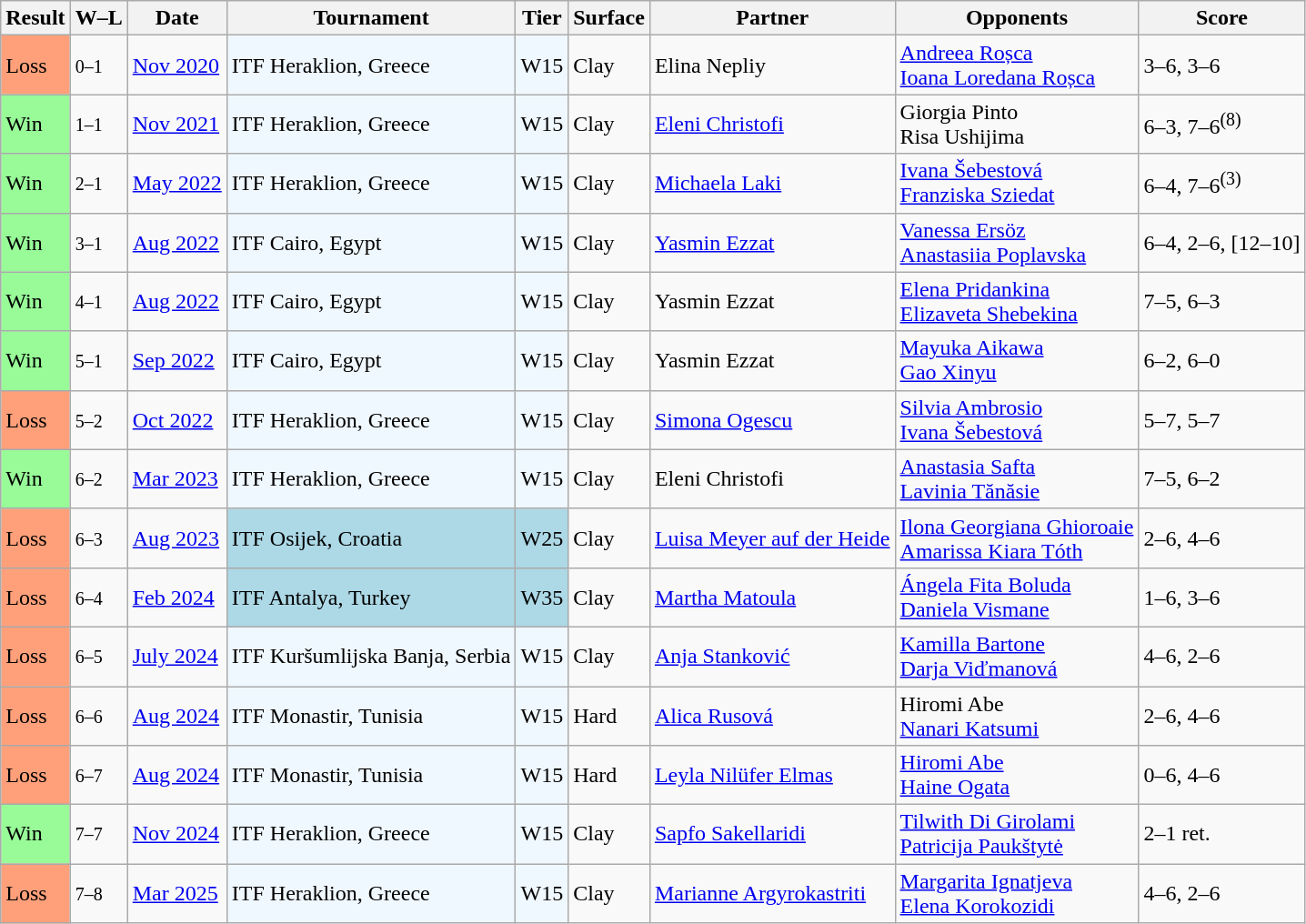<table class="sortable wikitable">
<tr>
<th>Result</th>
<th class="unsortable">W–L</th>
<th>Date</th>
<th>Tournament</th>
<th>Tier</th>
<th>Surface</th>
<th>Partner</th>
<th>Opponents</th>
<th class="unsortable">Score</th>
</tr>
<tr>
<td style="background:#ffa07a;">Loss</td>
<td><small>0–1</small></td>
<td><a href='#'>Nov 2020</a></td>
<td style="background:#f0f8ff;">ITF Heraklion, Greece</td>
<td style="background:#f0f8ff;">W15</td>
<td>Clay</td>
<td> Elina Nepliy</td>
<td> <a href='#'>Andreea Roșca</a><br>  <a href='#'>Ioana Loredana Roșca</a></td>
<td>3–6, 3–6</td>
</tr>
<tr>
<td style="background:#98fb98;">Win</td>
<td><small>1–1</small></td>
<td><a href='#'>Nov 2021</a></td>
<td style="background:#f0f8ff;">ITF Heraklion, Greece</td>
<td style="background:#f0f8ff;">W15</td>
<td>Clay</td>
<td> <a href='#'>Eleni Christofi</a></td>
<td> Giorgia Pinto<br>  Risa Ushijima</td>
<td>6–3, 7–6<sup>(8)</sup></td>
</tr>
<tr>
<td style="background:#98fb98;">Win</td>
<td><small>2–1</small></td>
<td><a href='#'>May 2022</a></td>
<td style="background:#f0f8ff;">ITF Heraklion, Greece</td>
<td style="background:#f0f8ff;">W15</td>
<td>Clay</td>
<td> <a href='#'>Michaela Laki</a></td>
<td> <a href='#'>Ivana Šebestová</a><br>  <a href='#'>Franziska Sziedat</a></td>
<td>6–4, 7–6<sup>(3)</sup></td>
</tr>
<tr>
<td style="background:#98fb98;">Win</td>
<td><small>3–1</small></td>
<td><a href='#'>Aug 2022</a></td>
<td style="background:#f0f8ff;">ITF Cairo, Egypt</td>
<td style="background:#f0f8ff;">W15</td>
<td>Clay</td>
<td> <a href='#'>Yasmin Ezzat</a></td>
<td> <a href='#'>Vanessa Ersöz</a><br>  <a href='#'>Anastasiia Poplavska</a></td>
<td>6–4, 2–6, [12–10]</td>
</tr>
<tr>
<td style="background:#98fb98;">Win</td>
<td><small>4–1</small></td>
<td><a href='#'>Aug 2022</a></td>
<td style="background:#f0f8ff;">ITF Cairo, Egypt</td>
<td style="background:#f0f8ff;">W15</td>
<td>Clay</td>
<td> Yasmin Ezzat</td>
<td> <a href='#'>Elena Pridankina</a><br>  <a href='#'>Elizaveta Shebekina</a></td>
<td>7–5, 6–3</td>
</tr>
<tr>
<td style="background:#98fb98;">Win</td>
<td><small>5–1</small></td>
<td><a href='#'>Sep 2022</a></td>
<td style="background:#f0f8ff;">ITF Cairo, Egypt</td>
<td style="background:#f0f8ff;">W15</td>
<td>Clay</td>
<td> Yasmin Ezzat</td>
<td> <a href='#'>Mayuka Aikawa</a><br>  <a href='#'>Gao Xinyu</a></td>
<td>6–2, 6–0</td>
</tr>
<tr>
<td style="background:#ffa07a;">Loss</td>
<td><small>5–2</small></td>
<td><a href='#'>Oct 2022</a></td>
<td style="background:#f0f8ff;">ITF Heraklion, Greece</td>
<td style="background:#f0f8ff;">W15</td>
<td>Clay</td>
<td> <a href='#'>Simona Ogescu</a></td>
<td> <a href='#'>Silvia Ambrosio</a><br>  <a href='#'>Ivana Šebestová</a></td>
<td>5–7, 5–7</td>
</tr>
<tr>
<td style="background:#98fb98;">Win</td>
<td><small>6–2</small></td>
<td><a href='#'>Mar 2023</a></td>
<td style="background:#f0f8ff;">ITF Heraklion, Greece</td>
<td style="background:#f0f8ff;">W15</td>
<td>Clay</td>
<td> Eleni Christofi</td>
<td> <a href='#'>Anastasia Safta</a><br>  <a href='#'>Lavinia Tănăsie</a></td>
<td>7–5, 6–2</td>
</tr>
<tr>
<td style="background:#ffa07a;">Loss</td>
<td><small>6–3</small></td>
<td><a href='#'>Aug 2023</a></td>
<td style="background:lightblue;">ITF Osijek, Croatia</td>
<td style="background:lightblue;">W25</td>
<td>Clay</td>
<td> <a href='#'>Luisa Meyer auf der Heide</a></td>
<td> <a href='#'>Ilona Georgiana Ghioroaie</a><br>  <a href='#'>Amarissa Kiara Tóth</a></td>
<td>2–6, 4–6</td>
</tr>
<tr>
<td style="background:#ffa07a;">Loss</td>
<td><small>6–4</small></td>
<td><a href='#'>Feb 2024</a></td>
<td style="background:lightblue;">ITF Antalya, Turkey</td>
<td style="background:lightblue;">W35</td>
<td>Clay</td>
<td> <a href='#'>Martha Matoula</a></td>
<td> <a href='#'>Ángela Fita Boluda</a><br>  <a href='#'>Daniela Vismane</a></td>
<td>1–6, 3–6</td>
</tr>
<tr>
<td style="background:#ffa07a;">Loss</td>
<td><small>6–5</small></td>
<td><a href='#'>July 2024</a></td>
<td style="background:#f0f8ff;">ITF Kuršumlijska Banja, Serbia</td>
<td style="background:#f0f8ff;">W15</td>
<td>Clay</td>
<td> <a href='#'>Anja Stanković</a></td>
<td> <a href='#'>Kamilla Bartone</a><br>  <a href='#'>Darja Viďmanová</a></td>
<td>4–6, 2–6</td>
</tr>
<tr>
<td style="background:#ffa07a;">Loss</td>
<td><small>6–6</small></td>
<td><a href='#'>Aug 2024</a></td>
<td style="background:#f0f8ff;">ITF Monastir, Tunisia</td>
<td style="background:#f0f8ff;">W15</td>
<td>Hard</td>
<td> <a href='#'>Alica Rusová</a></td>
<td> Hiromi Abe<br>  <a href='#'>Nanari Katsumi</a></td>
<td>2–6, 4–6</td>
</tr>
<tr>
<td style="background:#ffa07a;">Loss</td>
<td><small>6–7</small></td>
<td><a href='#'>Aug 2024</a></td>
<td style="background:#f0f8ff;">ITF Monastir, Tunisia</td>
<td style="background:#f0f8ff;">W15</td>
<td>Hard</td>
<td> <a href='#'>Leyla Nilüfer Elmas</a></td>
<td> <a href='#'>Hiromi Abe</a><br>  <a href='#'>Haine Ogata</a></td>
<td>0–6, 4–6</td>
</tr>
<tr>
<td style="background:#98fb98;">Win</td>
<td><small>7–7</small></td>
<td><a href='#'>Nov 2024</a></td>
<td style="background:#f0f8ff;">ITF Heraklion, Greece</td>
<td style="background:#f0f8ff;">W15</td>
<td>Clay</td>
<td> <a href='#'>Sapfo Sakellaridi</a></td>
<td> <a href='#'>Tilwith Di Girolami</a><br>  <a href='#'>Patricija Paukštytė</a></td>
<td>2–1 ret.</td>
</tr>
<tr>
<td style="background:#ffa07a;">Loss</td>
<td><small>7–8</small></td>
<td><a href='#'>Mar 2025</a></td>
<td style="background:#f0f8ff;">ITF Heraklion, Greece</td>
<td style="background:#f0f8ff;">W15</td>
<td>Clay</td>
<td> <a href='#'>Marianne Argyrokastriti</a></td>
<td> <a href='#'>Margarita Ignatjeva</a><br>  <a href='#'>Elena Korokozidi</a></td>
<td>4–6, 2–6</td>
</tr>
</table>
